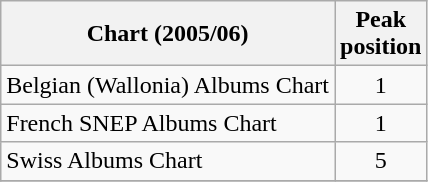<table class="wikitable sortable">
<tr>
<th>Chart (2005/06)</th>
<th>Peak<br>position</th>
</tr>
<tr>
<td>Belgian (Wallonia) Albums Chart</td>
<td align="center">1</td>
</tr>
<tr>
<td>French SNEP Albums Chart</td>
<td align="center">1</td>
</tr>
<tr>
<td>Swiss Albums Chart</td>
<td align="center">5</td>
</tr>
<tr>
</tr>
</table>
